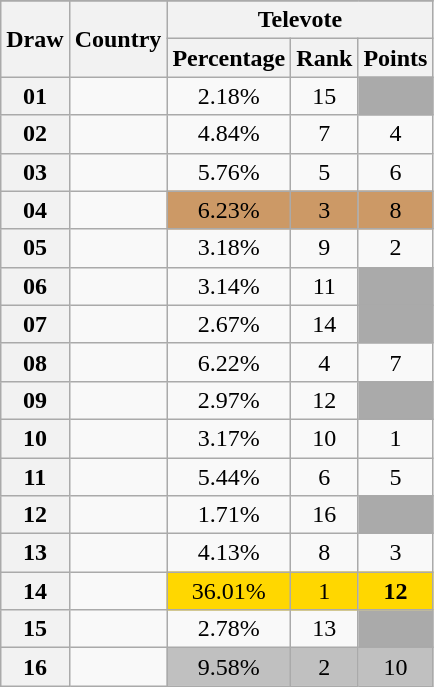<table class="sortable wikitable collapsible plainrowheaders" style="text-align:center;">
<tr>
</tr>
<tr>
<th scope="col" rowspan="2">Draw</th>
<th scope="col" rowspan="2">Country</th>
<th scope="col" colspan="3">Televote</th>
</tr>
<tr>
<th scope="col" class="unsortable">Percentage</th>
<th scope="col">Rank</th>
<th scope="col" class="unsortable">Points</th>
</tr>
<tr>
<th scope="row" style="text-align:center;">01</th>
<td style="text-align:left;"></td>
<td>2.18%</td>
<td>15</td>
<td style="background:#AAAAAA;"></td>
</tr>
<tr>
<th scope="row" style="text-align:center;">02</th>
<td style="text-align:left;"></td>
<td>4.84%</td>
<td>7</td>
<td>4</td>
</tr>
<tr>
<th scope="row" style="text-align:center;">03</th>
<td style="text-align:left;"></td>
<td>5.76%</td>
<td>5</td>
<td>6</td>
</tr>
<tr>
<th scope="row" style="text-align:center;">04</th>
<td style="text-align:left;"></td>
<td style="background:#CC9966;">6.23%</td>
<td style="background:#CC9966;">3</td>
<td style="background:#CC9966;">8</td>
</tr>
<tr>
<th scope="row" style="text-align:center;">05</th>
<td style="text-align:left;"></td>
<td>3.18%</td>
<td>9</td>
<td>2</td>
</tr>
<tr>
<th scope="row" style="text-align:center;">06</th>
<td style="text-align:left;"></td>
<td>3.14%</td>
<td>11</td>
<td style="background:#AAAAAA;"></td>
</tr>
<tr>
<th scope="row" style="text-align:center;">07</th>
<td style="text-align:left;"></td>
<td>2.67%</td>
<td>14</td>
<td style="background:#AAAAAA;"></td>
</tr>
<tr>
<th scope="row" style="text-align:center;">08</th>
<td style="text-align:left;"></td>
<td>6.22%</td>
<td>4</td>
<td>7</td>
</tr>
<tr>
<th scope="row" style="text-align:center;">09</th>
<td style="text-align:left;"></td>
<td>2.97%</td>
<td>12</td>
<td style="background:#AAAAAA;"></td>
</tr>
<tr>
<th scope="row" style="text-align:center;">10</th>
<td style="text-align:left;"></td>
<td>3.17%</td>
<td>10</td>
<td>1</td>
</tr>
<tr>
<th scope="row" style="text-align:center;">11</th>
<td style="text-align:left;"></td>
<td>5.44%</td>
<td>6</td>
<td>5</td>
</tr>
<tr>
<th scope="row" style="text-align:center;">12</th>
<td style="text-align:left;"></td>
<td>1.71%</td>
<td>16</td>
<td style="background:#AAAAAA;"></td>
</tr>
<tr>
<th scope="row" style="text-align:center;">13</th>
<td style="text-align:left;"></td>
<td>4.13%</td>
<td>8</td>
<td>3</td>
</tr>
<tr>
<th scope="row" style="text-align:center;">14</th>
<td style="text-align:left;"></td>
<td style="background:gold;">36.01%</td>
<td style="background:gold;">1</td>
<td style="background:gold;"><strong>12</strong></td>
</tr>
<tr>
<th scope="row" style="text-align:center;">15</th>
<td style="text-align:left;"></td>
<td>2.78%</td>
<td>13</td>
<td style="background:#AAAAAA;"></td>
</tr>
<tr>
<th scope="row" style="text-align:center;">16</th>
<td style="text-align:left;"></td>
<td style="background:silver;">9.58%</td>
<td style="background:silver;">2</td>
<td style="background:silver;">10</td>
</tr>
</table>
